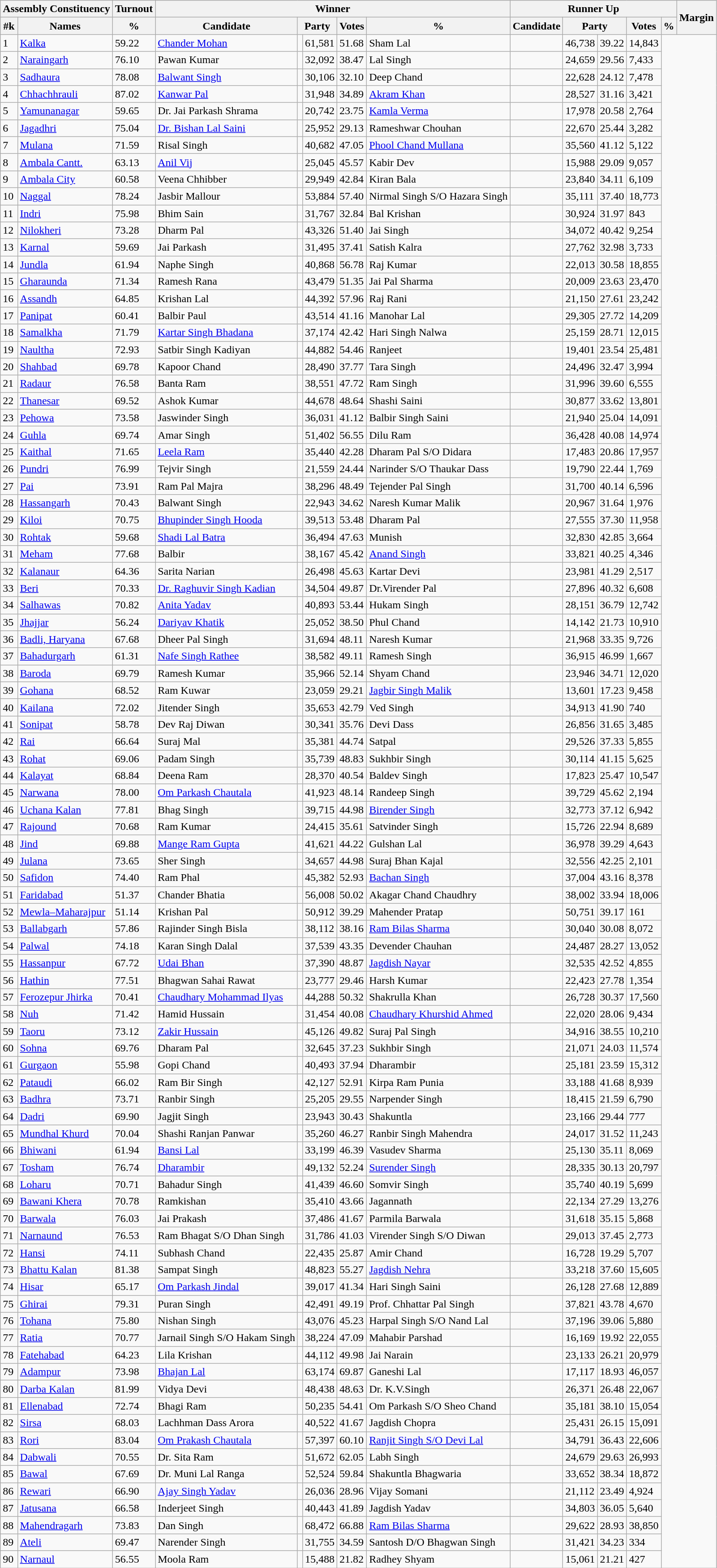<table class="wikitable sortable">
<tr>
<th colspan="2">Assembly Constituency</th>
<th>Turnout</th>
<th colspan="5">Winner</th>
<th colspan="5">Runner Up</th>
<th rowspan="2" data-sort-type=number>Margin</th>
</tr>
<tr>
<th>#k</th>
<th>Names</th>
<th>%</th>
<th>Candidate</th>
<th colspan="2">Party</th>
<th data-sort-type=number>Votes</th>
<th>%</th>
<th>Candidate</th>
<th colspan="2">Party</th>
<th data-sort-type=number>Votes</th>
<th>%</th>
</tr>
<tr>
<td>1</td>
<td><a href='#'>Kalka</a></td>
<td>59.22</td>
<td><a href='#'>Chander Mohan</a></td>
<td></td>
<td>61,581</td>
<td>51.68</td>
<td>Sham Lal</td>
<td></td>
<td>46,738</td>
<td>39.22</td>
<td>14,843</td>
</tr>
<tr>
<td>2</td>
<td><a href='#'>Naraingarh</a></td>
<td>76.10</td>
<td>Pawan Kumar</td>
<td></td>
<td>32,092</td>
<td>38.47</td>
<td>Lal Singh</td>
<td></td>
<td>24,659</td>
<td>29.56</td>
<td>7,433</td>
</tr>
<tr>
<td>3</td>
<td><a href='#'>Sadhaura</a></td>
<td>78.08</td>
<td><a href='#'>Balwant Singh</a></td>
<td></td>
<td>30,106</td>
<td>32.10</td>
<td>Deep Chand</td>
<td></td>
<td>22,628</td>
<td>24.12</td>
<td>7,478</td>
</tr>
<tr>
<td>4</td>
<td><a href='#'>Chhachhrauli</a></td>
<td>87.02</td>
<td><a href='#'>Kanwar Pal</a></td>
<td></td>
<td>31,948</td>
<td>34.89</td>
<td><a href='#'>Akram Khan</a></td>
<td></td>
<td>28,527</td>
<td>31.16</td>
<td>3,421</td>
</tr>
<tr>
<td>5</td>
<td><a href='#'>Yamunanagar</a></td>
<td>59.65</td>
<td>Dr. Jai Parkash Shrama</td>
<td></td>
<td>20,742</td>
<td>23.75</td>
<td><a href='#'>Kamla Verma</a></td>
<td></td>
<td>17,978</td>
<td>20.58</td>
<td>2,764</td>
</tr>
<tr>
<td>6</td>
<td><a href='#'>Jagadhri</a></td>
<td>75.04</td>
<td><a href='#'>Dr. Bishan Lal Saini</a></td>
<td></td>
<td>25,952</td>
<td>29.13</td>
<td>Rameshwar Chouhan</td>
<td></td>
<td>22,670</td>
<td>25.44</td>
<td>3,282</td>
</tr>
<tr>
<td>7</td>
<td><a href='#'>Mulana</a></td>
<td>71.59</td>
<td>Risal Singh</td>
<td></td>
<td>40,682</td>
<td>47.05</td>
<td><a href='#'>Phool Chand Mullana</a></td>
<td></td>
<td>35,560</td>
<td>41.12</td>
<td>5,122</td>
</tr>
<tr>
<td>8</td>
<td><a href='#'>Ambala Cantt.</a></td>
<td>63.13</td>
<td><a href='#'>Anil Vij</a></td>
<td></td>
<td>25,045</td>
<td>45.57</td>
<td>Kabir Dev</td>
<td></td>
<td>15,988</td>
<td>29.09</td>
<td>9,057</td>
</tr>
<tr>
<td>9</td>
<td><a href='#'>Ambala City</a></td>
<td>60.58</td>
<td>Veena Chhibber</td>
<td></td>
<td>29,949</td>
<td>42.84</td>
<td>Kiran Bala</td>
<td></td>
<td>23,840</td>
<td>34.11</td>
<td>6,109</td>
</tr>
<tr>
<td>10</td>
<td><a href='#'>Naggal</a></td>
<td>78.24</td>
<td>Jasbir Mallour</td>
<td></td>
<td>53,884</td>
<td>57.40</td>
<td>Nirmal Singh S/O Hazara Singh</td>
<td></td>
<td>35,111</td>
<td>37.40</td>
<td>18,773</td>
</tr>
<tr>
<td>11</td>
<td><a href='#'>Indri</a></td>
<td>75.98</td>
<td>Bhim Sain</td>
<td></td>
<td>31,767</td>
<td>32.84</td>
<td>Bal Krishan</td>
<td></td>
<td>30,924</td>
<td>31.97</td>
<td>843</td>
</tr>
<tr>
<td>12</td>
<td><a href='#'>Nilokheri</a></td>
<td>73.28</td>
<td>Dharm Pal</td>
<td></td>
<td>43,326</td>
<td>51.40</td>
<td>Jai Singh</td>
<td></td>
<td>34,072</td>
<td>40.42</td>
<td>9,254</td>
</tr>
<tr>
<td>13</td>
<td><a href='#'>Karnal</a></td>
<td>59.69</td>
<td>Jai Parkash</td>
<td></td>
<td>31,495</td>
<td>37.41</td>
<td>Satish Kalra</td>
<td></td>
<td>27,762</td>
<td>32.98</td>
<td>3,733</td>
</tr>
<tr>
<td>14</td>
<td><a href='#'>Jundla</a></td>
<td>61.94</td>
<td>Naphe Singh</td>
<td></td>
<td>40,868</td>
<td>56.78</td>
<td>Raj Kumar</td>
<td></td>
<td>22,013</td>
<td>30.58</td>
<td>18,855</td>
</tr>
<tr>
<td>15</td>
<td><a href='#'>Gharaunda</a></td>
<td>71.34</td>
<td>Ramesh Rana</td>
<td></td>
<td>43,479</td>
<td>51.35</td>
<td>Jai Pal Sharma</td>
<td></td>
<td>20,009</td>
<td>23.63</td>
<td>23,470</td>
</tr>
<tr>
<td>16</td>
<td><a href='#'>Assandh</a></td>
<td>64.85</td>
<td>Krishan Lal</td>
<td></td>
<td>44,392</td>
<td>57.96</td>
<td>Raj Rani</td>
<td></td>
<td>21,150</td>
<td>27.61</td>
<td>23,242</td>
</tr>
<tr>
<td>17</td>
<td><a href='#'>Panipat</a></td>
<td>60.41</td>
<td>Balbir Paul</td>
<td></td>
<td>43,514</td>
<td>41.16</td>
<td>Manohar Lal</td>
<td></td>
<td>29,305</td>
<td>27.72</td>
<td>14,209</td>
</tr>
<tr>
<td>18</td>
<td><a href='#'>Samalkha</a></td>
<td>71.79</td>
<td><a href='#'>Kartar Singh Bhadana</a></td>
<td></td>
<td>37,174</td>
<td>42.42</td>
<td>Hari Singh Nalwa</td>
<td></td>
<td>25,159</td>
<td>28.71</td>
<td>12,015</td>
</tr>
<tr>
<td>19</td>
<td><a href='#'>Naultha</a></td>
<td>72.93</td>
<td>Satbir Singh Kadiyan</td>
<td></td>
<td>44,882</td>
<td>54.46</td>
<td>Ranjeet</td>
<td></td>
<td>19,401</td>
<td>23.54</td>
<td>25,481</td>
</tr>
<tr>
<td>20</td>
<td><a href='#'>Shahbad</a></td>
<td>69.78</td>
<td>Kapoor Chand</td>
<td></td>
<td>28,490</td>
<td>37.77</td>
<td>Tara Singh</td>
<td></td>
<td>24,496</td>
<td>32.47</td>
<td>3,994</td>
</tr>
<tr>
<td>21</td>
<td><a href='#'>Radaur</a></td>
<td>76.58</td>
<td>Banta Ram</td>
<td></td>
<td>38,551</td>
<td>47.72</td>
<td>Ram Singh</td>
<td></td>
<td>31,996</td>
<td>39.60</td>
<td>6,555</td>
</tr>
<tr>
<td>22</td>
<td><a href='#'>Thanesar</a></td>
<td>69.52</td>
<td>Ashok Kumar</td>
<td></td>
<td>44,678</td>
<td>48.64</td>
<td>Shashi Saini</td>
<td></td>
<td>30,877</td>
<td>33.62</td>
<td>13,801</td>
</tr>
<tr>
<td>23</td>
<td><a href='#'>Pehowa</a></td>
<td>73.58</td>
<td>Jaswinder Singh</td>
<td></td>
<td>36,031</td>
<td>41.12</td>
<td>Balbir Singh Saini</td>
<td></td>
<td>21,940</td>
<td>25.04</td>
<td>14,091</td>
</tr>
<tr>
<td>24</td>
<td><a href='#'>Guhla</a></td>
<td>69.74</td>
<td>Amar Singh</td>
<td></td>
<td>51,402</td>
<td>56.55</td>
<td>Dilu Ram</td>
<td></td>
<td>36,428</td>
<td>40.08</td>
<td>14,974</td>
</tr>
<tr>
<td>25</td>
<td><a href='#'>Kaithal</a></td>
<td>71.65</td>
<td><a href='#'>Leela Ram</a></td>
<td></td>
<td>35,440</td>
<td>42.28</td>
<td>Dharam Pal S/O Didara</td>
<td></td>
<td>17,483</td>
<td>20.86</td>
<td>17,957</td>
</tr>
<tr>
<td>26</td>
<td><a href='#'>Pundri</a></td>
<td>76.99</td>
<td>Tejvir Singh</td>
<td></td>
<td>21,559</td>
<td>24.44</td>
<td>Narinder S/O  Thaukar Dass</td>
<td></td>
<td>19,790</td>
<td>22.44</td>
<td>1,769</td>
</tr>
<tr>
<td>27</td>
<td><a href='#'>Pai</a></td>
<td>73.91</td>
<td>Ram Pal Majra</td>
<td></td>
<td>38,296</td>
<td>48.49</td>
<td>Tejender Pal Singh</td>
<td></td>
<td>31,700</td>
<td>40.14</td>
<td>6,596</td>
</tr>
<tr>
<td>28</td>
<td><a href='#'>Hassangarh</a></td>
<td>70.43</td>
<td>Balwant Singh</td>
<td></td>
<td>22,943</td>
<td>34.62</td>
<td>Naresh Kumar Malik</td>
<td></td>
<td>20,967</td>
<td>31.64</td>
<td>1,976</td>
</tr>
<tr>
<td>29</td>
<td><a href='#'>Kiloi</a></td>
<td>70.75</td>
<td><a href='#'>Bhupinder Singh Hooda</a></td>
<td></td>
<td>39,513</td>
<td>53.48</td>
<td>Dharam Pal</td>
<td></td>
<td>27,555</td>
<td>37.30</td>
<td>11,958</td>
</tr>
<tr>
<td>30</td>
<td><a href='#'>Rohtak</a></td>
<td>59.68</td>
<td><a href='#'>Shadi Lal Batra</a></td>
<td></td>
<td>36,494</td>
<td>47.63</td>
<td>Munish</td>
<td></td>
<td>32,830</td>
<td>42.85</td>
<td>3,664</td>
</tr>
<tr>
<td>31</td>
<td><a href='#'>Meham</a></td>
<td>77.68</td>
<td>Balbir</td>
<td></td>
<td>38,167</td>
<td>45.42</td>
<td><a href='#'>Anand Singh</a></td>
<td></td>
<td>33,821</td>
<td>40.25</td>
<td>4,346</td>
</tr>
<tr>
<td>32</td>
<td><a href='#'>Kalanaur</a></td>
<td>64.36</td>
<td>Sarita Narian</td>
<td></td>
<td>26,498</td>
<td>45.63</td>
<td>Kartar Devi</td>
<td></td>
<td>23,981</td>
<td>41.29</td>
<td>2,517</td>
</tr>
<tr>
<td>33</td>
<td><a href='#'>Beri</a></td>
<td>70.33</td>
<td><a href='#'>Dr. Raghuvir Singh Kadian</a></td>
<td></td>
<td>34,504</td>
<td>49.87</td>
<td>Dr.Virender Pal</td>
<td></td>
<td>27,896</td>
<td>40.32</td>
<td>6,608</td>
</tr>
<tr>
<td>34</td>
<td><a href='#'>Salhawas</a></td>
<td>70.82</td>
<td><a href='#'>Anita Yadav</a></td>
<td></td>
<td>40,893</td>
<td>53.44</td>
<td>Hukam Singh</td>
<td></td>
<td>28,151</td>
<td>36.79</td>
<td>12,742</td>
</tr>
<tr>
<td>35</td>
<td><a href='#'>Jhajjar</a></td>
<td>56.24</td>
<td><a href='#'>Dariyav Khatik</a></td>
<td></td>
<td>25,052</td>
<td>38.50</td>
<td>Phul Chand</td>
<td></td>
<td>14,142</td>
<td>21.73</td>
<td>10,910</td>
</tr>
<tr>
<td>36</td>
<td><a href='#'>Badli, Haryana</a></td>
<td>67.68</td>
<td>Dheer Pal Singh</td>
<td></td>
<td>31,694</td>
<td>48.11</td>
<td>Naresh Kumar</td>
<td></td>
<td>21,968</td>
<td>33.35</td>
<td>9,726</td>
</tr>
<tr>
<td>37</td>
<td><a href='#'>Bahadurgarh</a></td>
<td>61.31</td>
<td><a href='#'>Nafe Singh Rathee</a></td>
<td></td>
<td>38,582</td>
<td>49.11</td>
<td>Ramesh Singh</td>
<td></td>
<td>36,915</td>
<td>46.99</td>
<td>1,667</td>
</tr>
<tr>
<td>38</td>
<td><a href='#'>Baroda</a></td>
<td>69.79</td>
<td>Ramesh Kumar</td>
<td></td>
<td>35,966</td>
<td>52.14</td>
<td>Shyam Chand</td>
<td></td>
<td>23,946</td>
<td>34.71</td>
<td>12,020</td>
</tr>
<tr>
<td>39</td>
<td><a href='#'>Gohana</a></td>
<td>68.52</td>
<td>Ram Kuwar</td>
<td></td>
<td>23,059</td>
<td>29.21</td>
<td><a href='#'>Jagbir Singh Malik</a></td>
<td></td>
<td>13,601</td>
<td>17.23</td>
<td>9,458</td>
</tr>
<tr>
<td>40</td>
<td><a href='#'>Kailana</a></td>
<td>72.02</td>
<td>Jitender Singh</td>
<td></td>
<td>35,653</td>
<td>42.79</td>
<td>Ved Singh</td>
<td></td>
<td>34,913</td>
<td>41.90</td>
<td>740</td>
</tr>
<tr>
<td>41</td>
<td><a href='#'>Sonipat</a></td>
<td>58.78</td>
<td>Dev Raj Diwan</td>
<td></td>
<td>30,341</td>
<td>35.76</td>
<td>Devi Dass</td>
<td></td>
<td>26,856</td>
<td>31.65</td>
<td>3,485</td>
</tr>
<tr>
<td>42</td>
<td><a href='#'>Rai</a></td>
<td>66.64</td>
<td>Suraj Mal</td>
<td></td>
<td>35,381</td>
<td>44.74</td>
<td>Satpal</td>
<td></td>
<td>29,526</td>
<td>37.33</td>
<td>5,855</td>
</tr>
<tr>
<td>43</td>
<td><a href='#'>Rohat</a></td>
<td>69.06</td>
<td>Padam Singh</td>
<td></td>
<td>35,739</td>
<td>48.83</td>
<td>Sukhbir Singh</td>
<td></td>
<td>30,114</td>
<td>41.15</td>
<td>5,625</td>
</tr>
<tr>
<td>44</td>
<td><a href='#'>Kalayat</a></td>
<td>68.84</td>
<td>Deena Ram</td>
<td></td>
<td>28,370</td>
<td>40.54</td>
<td>Baldev Singh</td>
<td></td>
<td>17,823</td>
<td>25.47</td>
<td>10,547</td>
</tr>
<tr>
<td>45</td>
<td><a href='#'>Narwana</a></td>
<td>78.00</td>
<td><a href='#'>Om Parkash Chautala</a></td>
<td></td>
<td>41,923</td>
<td>48.14</td>
<td>Randeep Singh</td>
<td></td>
<td>39,729</td>
<td>45.62</td>
<td>2,194</td>
</tr>
<tr>
<td>46</td>
<td><a href='#'>Uchana Kalan</a></td>
<td>77.81</td>
<td>Bhag Singh</td>
<td></td>
<td>39,715</td>
<td>44.98</td>
<td><a href='#'>Birender Singh</a></td>
<td></td>
<td>32,773</td>
<td>37.12</td>
<td>6,942</td>
</tr>
<tr>
<td>47</td>
<td><a href='#'>Rajound</a></td>
<td>70.68</td>
<td>Ram Kumar</td>
<td></td>
<td>24,415</td>
<td>35.61</td>
<td>Satvinder Singh</td>
<td></td>
<td>15,726</td>
<td>22.94</td>
<td>8,689</td>
</tr>
<tr>
<td>48</td>
<td><a href='#'>Jind</a></td>
<td>69.88</td>
<td><a href='#'>Mange Ram Gupta</a></td>
<td></td>
<td>41,621</td>
<td>44.22</td>
<td>Gulshan Lal</td>
<td></td>
<td>36,978</td>
<td>39.29</td>
<td>4,643</td>
</tr>
<tr>
<td>49</td>
<td><a href='#'>Julana</a></td>
<td>73.65</td>
<td>Sher Singh</td>
<td></td>
<td>34,657</td>
<td>44.98</td>
<td>Suraj Bhan Kajal</td>
<td></td>
<td>32,556</td>
<td>42.25</td>
<td>2,101</td>
</tr>
<tr>
<td>50</td>
<td><a href='#'>Safidon</a></td>
<td>74.40</td>
<td>Ram Phal</td>
<td></td>
<td>45,382</td>
<td>52.93</td>
<td><a href='#'>Bachan Singh</a></td>
<td></td>
<td>37,004</td>
<td>43.16</td>
<td>8,378</td>
</tr>
<tr>
<td>51</td>
<td><a href='#'>Faridabad</a></td>
<td>51.37</td>
<td>Chander Bhatia</td>
<td></td>
<td>56,008</td>
<td>50.02</td>
<td>Akagar Chand Chaudhry</td>
<td></td>
<td>38,002</td>
<td>33.94</td>
<td>18,006</td>
</tr>
<tr>
<td>52</td>
<td><a href='#'>Mewla–Maharajpur</a></td>
<td>51.14</td>
<td>Krishan Pal</td>
<td></td>
<td>50,912</td>
<td>39.29</td>
<td>Mahender Pratap</td>
<td></td>
<td>50,751</td>
<td>39.17</td>
<td>161</td>
</tr>
<tr>
<td>53</td>
<td><a href='#'>Ballabgarh</a></td>
<td>57.86</td>
<td>Rajinder Singh Bisla</td>
<td></td>
<td>38,112</td>
<td>38.16</td>
<td><a href='#'>Ram Bilas Sharma</a></td>
<td></td>
<td>30,040</td>
<td>30.08</td>
<td>8,072</td>
</tr>
<tr>
<td>54</td>
<td><a href='#'>Palwal</a></td>
<td>74.18</td>
<td>Karan Singh Dalal</td>
<td></td>
<td>37,539</td>
<td>43.35</td>
<td>Devender Chauhan</td>
<td></td>
<td>24,487</td>
<td>28.27</td>
<td>13,052</td>
</tr>
<tr>
<td>55</td>
<td><a href='#'>Hassanpur</a></td>
<td>67.72</td>
<td><a href='#'>Udai Bhan</a></td>
<td></td>
<td>37,390</td>
<td>48.87</td>
<td><a href='#'>Jagdish Nayar</a></td>
<td></td>
<td>32,535</td>
<td>42.52</td>
<td>4,855</td>
</tr>
<tr>
<td>56</td>
<td><a href='#'>Hathin</a></td>
<td>77.51</td>
<td>Bhagwan Sahai Rawat</td>
<td></td>
<td>23,777</td>
<td>29.46</td>
<td>Harsh Kumar</td>
<td></td>
<td>22,423</td>
<td>27.78</td>
<td>1,354</td>
</tr>
<tr>
<td>57</td>
<td><a href='#'>Ferozepur Jhirka</a></td>
<td>70.41</td>
<td><a href='#'>Chaudhary Mohammad Ilyas</a></td>
<td></td>
<td>44,288</td>
<td>50.32</td>
<td>Shakrulla Khan</td>
<td></td>
<td>26,728</td>
<td>30.37</td>
<td>17,560</td>
</tr>
<tr>
<td>58</td>
<td><a href='#'>Nuh</a></td>
<td>71.42</td>
<td>Hamid Hussain</td>
<td></td>
<td>31,454</td>
<td>40.08</td>
<td><a href='#'>Chaudhary Khurshid Ahmed</a></td>
<td></td>
<td>22,020</td>
<td>28.06</td>
<td>9,434</td>
</tr>
<tr>
<td>59</td>
<td><a href='#'>Taoru</a></td>
<td>73.12</td>
<td><a href='#'>Zakir Hussain</a></td>
<td></td>
<td>45,126</td>
<td>49.82</td>
<td>Suraj Pal Singh</td>
<td></td>
<td>34,916</td>
<td>38.55</td>
<td>10,210</td>
</tr>
<tr>
<td>60</td>
<td><a href='#'>Sohna</a></td>
<td>69.76</td>
<td>Dharam Pal</td>
<td></td>
<td>32,645</td>
<td>37.23</td>
<td>Sukhbir Singh</td>
<td></td>
<td>21,071</td>
<td>24.03</td>
<td>11,574</td>
</tr>
<tr>
<td>61</td>
<td><a href='#'>Gurgaon</a></td>
<td>55.98</td>
<td>Gopi Chand</td>
<td></td>
<td>40,493</td>
<td>37.94</td>
<td>Dharambir</td>
<td></td>
<td>25,181</td>
<td>23.59</td>
<td>15,312</td>
</tr>
<tr>
<td>62</td>
<td><a href='#'>Pataudi</a></td>
<td>66.02</td>
<td>Ram Bir Singh</td>
<td></td>
<td>42,127</td>
<td>52.91</td>
<td>Kirpa Ram Punia</td>
<td></td>
<td>33,188</td>
<td>41.68</td>
<td>8,939</td>
</tr>
<tr>
<td>63</td>
<td><a href='#'>Badhra</a></td>
<td>73.71</td>
<td>Ranbir Singh</td>
<td></td>
<td>25,205</td>
<td>29.55</td>
<td>Narpender Singh</td>
<td></td>
<td>18,415</td>
<td>21.59</td>
<td>6,790</td>
</tr>
<tr>
<td>64</td>
<td><a href='#'>Dadri</a></td>
<td>69.90</td>
<td>Jagjit Singh</td>
<td></td>
<td>23,943</td>
<td>30.43</td>
<td>Shakuntla</td>
<td></td>
<td>23,166</td>
<td>29.44</td>
<td>777</td>
</tr>
<tr>
<td>65</td>
<td><a href='#'>Mundhal Khurd</a></td>
<td>70.04</td>
<td>Shashi Ranjan Panwar</td>
<td></td>
<td>35,260</td>
<td>46.27</td>
<td>Ranbir Singh Mahendra</td>
<td></td>
<td>24,017</td>
<td>31.52</td>
<td>11,243</td>
</tr>
<tr>
<td>66</td>
<td><a href='#'>Bhiwani</a></td>
<td>61.94</td>
<td><a href='#'>Bansi Lal</a></td>
<td></td>
<td>33,199</td>
<td>46.39</td>
<td>Vasudev Sharma</td>
<td></td>
<td>25,130</td>
<td>35.11</td>
<td>8,069</td>
</tr>
<tr>
<td>67</td>
<td><a href='#'>Tosham</a></td>
<td>76.74</td>
<td><a href='#'>Dharambir</a></td>
<td></td>
<td>49,132</td>
<td>52.24</td>
<td><a href='#'>Surender Singh</a></td>
<td></td>
<td>28,335</td>
<td>30.13</td>
<td>20,797</td>
</tr>
<tr>
<td>68</td>
<td><a href='#'>Loharu</a></td>
<td>70.71</td>
<td>Bahadur Singh</td>
<td></td>
<td>41,439</td>
<td>46.60</td>
<td>Somvir Singh</td>
<td></td>
<td>35,740</td>
<td>40.19</td>
<td>5,699</td>
</tr>
<tr>
<td>69</td>
<td><a href='#'>Bawani Khera</a></td>
<td>70.78</td>
<td>Ramkishan</td>
<td></td>
<td>35,410</td>
<td>43.66</td>
<td>Jagannath</td>
<td></td>
<td>22,134</td>
<td>27.29</td>
<td>13,276</td>
</tr>
<tr>
<td>70</td>
<td><a href='#'>Barwala</a></td>
<td>76.03</td>
<td>Jai Prakash</td>
<td></td>
<td>37,486</td>
<td>41.67</td>
<td>Parmila Barwala</td>
<td></td>
<td>31,618</td>
<td>35.15</td>
<td>5,868</td>
</tr>
<tr>
<td>71</td>
<td><a href='#'>Narnaund</a></td>
<td>76.53</td>
<td>Ram Bhagat S/O Dhan Singh</td>
<td></td>
<td>31,786</td>
<td>41.03</td>
<td>Virender Singh S/O Diwan</td>
<td></td>
<td>29,013</td>
<td>37.45</td>
<td>2,773</td>
</tr>
<tr>
<td>72</td>
<td><a href='#'>Hansi</a></td>
<td>74.11</td>
<td>Subhash Chand</td>
<td></td>
<td>22,435</td>
<td>25.87</td>
<td>Amir Chand</td>
<td></td>
<td>16,728</td>
<td>19.29</td>
<td>5,707</td>
</tr>
<tr>
<td>73</td>
<td><a href='#'>Bhattu Kalan</a></td>
<td>81.38</td>
<td>Sampat Singh</td>
<td></td>
<td>48,823</td>
<td>55.27</td>
<td><a href='#'>Jagdish Nehra</a></td>
<td></td>
<td>33,218</td>
<td>37.60</td>
<td>15,605</td>
</tr>
<tr>
<td>74</td>
<td><a href='#'>Hisar</a></td>
<td>65.17</td>
<td><a href='#'>Om Parkash Jindal</a></td>
<td></td>
<td>39,017</td>
<td>41.34</td>
<td>Hari Singh Saini</td>
<td></td>
<td>26,128</td>
<td>27.68</td>
<td>12,889</td>
</tr>
<tr>
<td>75</td>
<td><a href='#'>Ghirai</a></td>
<td>79.31</td>
<td>Puran Singh</td>
<td></td>
<td>42,491</td>
<td>49.19</td>
<td>Prof. Chhattar Pal Singh</td>
<td></td>
<td>37,821</td>
<td>43.78</td>
<td>4,670</td>
</tr>
<tr>
<td>76</td>
<td><a href='#'>Tohana</a></td>
<td>75.80</td>
<td>Nishan Singh</td>
<td></td>
<td>43,076</td>
<td>45.23</td>
<td>Harpal Singh S/O Nand Lal</td>
<td></td>
<td>37,196</td>
<td>39.06</td>
<td>5,880</td>
</tr>
<tr>
<td>77</td>
<td><a href='#'>Ratia</a></td>
<td>70.77</td>
<td>Jarnail Singh S/O Hakam Singh</td>
<td></td>
<td>38,224</td>
<td>47.09</td>
<td>Mahabir Parshad</td>
<td></td>
<td>16,169</td>
<td>19.92</td>
<td>22,055</td>
</tr>
<tr>
<td>78</td>
<td><a href='#'>Fatehabad</a></td>
<td>64.23</td>
<td>Lila Krishan</td>
<td></td>
<td>44,112</td>
<td>49.98</td>
<td>Jai Narain</td>
<td></td>
<td>23,133</td>
<td>26.21</td>
<td>20,979</td>
</tr>
<tr>
<td>79</td>
<td><a href='#'>Adampur</a></td>
<td>73.98</td>
<td><a href='#'>Bhajan Lal</a></td>
<td></td>
<td>63,174</td>
<td>69.87</td>
<td>Ganeshi Lal</td>
<td></td>
<td>17,117</td>
<td>18.93</td>
<td>46,057</td>
</tr>
<tr>
<td>80</td>
<td><a href='#'>Darba Kalan</a></td>
<td>81.99</td>
<td>Vidya Devi</td>
<td></td>
<td>48,438</td>
<td>48.63</td>
<td>Dr. K.V.Singh</td>
<td></td>
<td>26,371</td>
<td>26.48</td>
<td>22,067</td>
</tr>
<tr>
<td>81</td>
<td><a href='#'>Ellenabad</a></td>
<td>72.74</td>
<td>Bhagi Ram</td>
<td></td>
<td>50,235</td>
<td>54.41</td>
<td>Om Parkash S/O Sheo Chand</td>
<td></td>
<td>35,181</td>
<td>38.10</td>
<td>15,054</td>
</tr>
<tr>
<td>82</td>
<td><a href='#'>Sirsa</a></td>
<td>68.03</td>
<td>Lachhman Dass Arora</td>
<td></td>
<td>40,522</td>
<td>41.67</td>
<td>Jagdish Chopra</td>
<td></td>
<td>25,431</td>
<td>26.15</td>
<td>15,091</td>
</tr>
<tr>
<td>83</td>
<td><a href='#'>Rori</a></td>
<td>83.04</td>
<td><a href='#'>Om Prakash Chautala</a></td>
<td></td>
<td>57,397</td>
<td>60.10</td>
<td><a href='#'>Ranjit Singh S/O Devi Lal</a></td>
<td></td>
<td>34,791</td>
<td>36.43</td>
<td>22,606</td>
</tr>
<tr>
<td>84</td>
<td><a href='#'>Dabwali</a></td>
<td>70.55</td>
<td>Dr. Sita Ram</td>
<td></td>
<td>51,672</td>
<td>62.05</td>
<td>Labh Singh</td>
<td></td>
<td>24,679</td>
<td>29.63</td>
<td>26,993</td>
</tr>
<tr>
<td>85</td>
<td><a href='#'>Bawal</a></td>
<td>67.69</td>
<td>Dr. Muni Lal Ranga</td>
<td></td>
<td>52,524</td>
<td>59.84</td>
<td>Shakuntla Bhagwaria</td>
<td></td>
<td>33,652</td>
<td>38.34</td>
<td>18,872</td>
</tr>
<tr>
<td>86</td>
<td><a href='#'>Rewari</a></td>
<td>66.90</td>
<td><a href='#'>Ajay Singh Yadav</a></td>
<td></td>
<td>26,036</td>
<td>28.96</td>
<td>Vijay Somani</td>
<td></td>
<td>21,112</td>
<td>23.49</td>
<td>4,924</td>
</tr>
<tr>
<td>87</td>
<td><a href='#'>Jatusana</a></td>
<td>66.58</td>
<td>Inderjeet Singh</td>
<td></td>
<td>40,443</td>
<td>41.89</td>
<td>Jagdish Yadav</td>
<td></td>
<td>34,803</td>
<td>36.05</td>
<td>5,640</td>
</tr>
<tr>
<td>88</td>
<td><a href='#'>Mahendragarh</a></td>
<td>73.83</td>
<td>Dan Singh</td>
<td></td>
<td>68,472</td>
<td>66.88</td>
<td><a href='#'>Ram Bilas Sharma</a></td>
<td></td>
<td>29,622</td>
<td>28.93</td>
<td>38,850</td>
</tr>
<tr>
<td>89</td>
<td><a href='#'>Ateli</a></td>
<td>69.47</td>
<td>Narender Singh</td>
<td></td>
<td>31,755</td>
<td>34.59</td>
<td>Santosh D/O Bhagwan Singh</td>
<td></td>
<td>31,421</td>
<td>34.23</td>
<td>334</td>
</tr>
<tr>
<td>90</td>
<td><a href='#'>Narnaul</a></td>
<td>56.55</td>
<td>Moola Ram</td>
<td></td>
<td>15,488</td>
<td>21.82</td>
<td>Radhey Shyam</td>
<td></td>
<td>15,061</td>
<td>21.21</td>
<td>427</td>
</tr>
</table>
